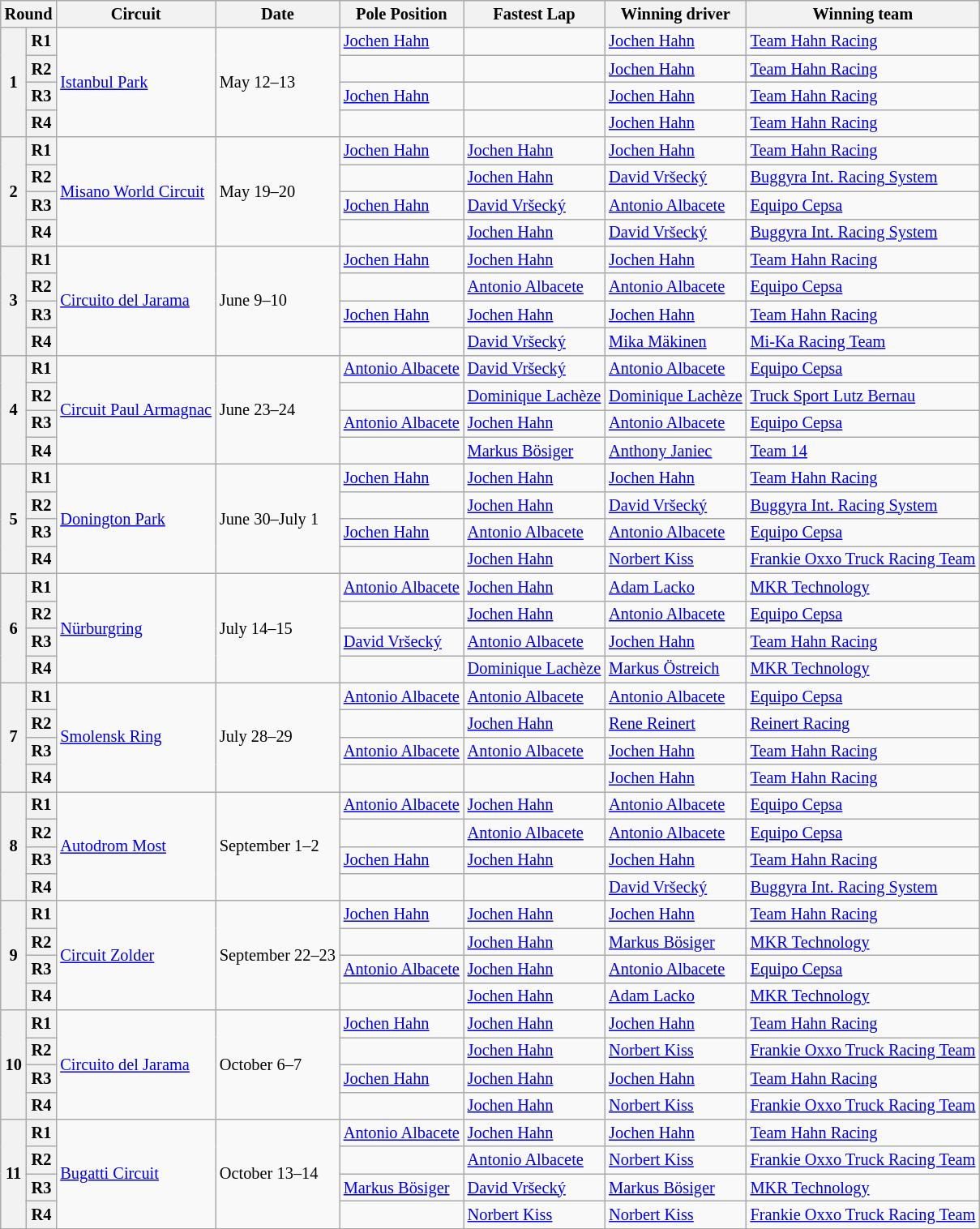<table class="wikitable" style="font-size: 85%">
<tr>
<th colspan=2>Round</th>
<th>Circuit</th>
<th>Date</th>
<th>Pole Position</th>
<th>Fastest Lap</th>
<th>Winning driver</th>
<th>Winning team</th>
</tr>
<tr>
<th rowspan=4>1</th>
<th>R1</th>
<td rowspan=4> <a href='#'>Istanbul Park</a></td>
<td rowspan=4>May 12–13</td>
<td> <a href='#'>Jochen Hahn</a></td>
<td></td>
<td> <a href='#'>Jochen Hahn</a></td>
<td> <a href='#'>Team Hahn Racing</a></td>
</tr>
<tr>
<th>R2</th>
<td></td>
<td></td>
<td> <a href='#'>Jochen Hahn</a></td>
<td> <a href='#'>Team Hahn Racing</a></td>
</tr>
<tr>
<th>R3</th>
<td> <a href='#'>Jochen Hahn</a></td>
<td></td>
<td> <a href='#'>Jochen Hahn</a></td>
<td> <a href='#'>Team Hahn Racing</a></td>
</tr>
<tr>
<th>R4</th>
<td></td>
<td></td>
<td> <a href='#'>Jochen Hahn</a></td>
<td> <a href='#'>Team Hahn Racing</a></td>
</tr>
<tr>
<th rowspan=4>2</th>
<th>R1</th>
<td rowspan=4> <a href='#'>Misano World Circuit</a></td>
<td rowspan=4>May 19–20</td>
<td> <a href='#'>Jochen Hahn</a></td>
<td> <a href='#'>Jochen Hahn</a></td>
<td> <a href='#'>Jochen Hahn</a></td>
<td> <a href='#'>Team Hahn Racing</a></td>
</tr>
<tr>
<th>R2</th>
<td></td>
<td> <a href='#'>Jochen Hahn</a></td>
<td> <a href='#'>David Vršecký</a></td>
<td> <a href='#'>Buggyra Int. Racing System</a></td>
</tr>
<tr>
<th>R3</th>
<td> <a href='#'>Jochen Hahn</a></td>
<td> <a href='#'>David Vršecký</a></td>
<td> <a href='#'>Antonio Albacete</a></td>
<td> <a href='#'>Equipo Cepsa</a></td>
</tr>
<tr>
<th>R4</th>
<td></td>
<td> <a href='#'>Jochen Hahn</a></td>
<td> <a href='#'>David Vršecký</a></td>
<td> <a href='#'>Buggyra Int. Racing System</a></td>
</tr>
<tr>
<th rowspan=4>3</th>
<th>R1</th>
<td rowspan=4> <a href='#'>Circuito del Jarama</a></td>
<td rowspan=4>June 9–10</td>
<td> <a href='#'>Jochen Hahn</a></td>
<td> <a href='#'>Jochen Hahn</a></td>
<td> <a href='#'>Jochen Hahn</a></td>
<td> <a href='#'>Team Hahn Racing</a></td>
</tr>
<tr>
<th>R2</th>
<td></td>
<td> <a href='#'>Antonio Albacete</a></td>
<td> <a href='#'>Antonio Albacete</a></td>
<td> <a href='#'>Equipo Cepsa</a></td>
</tr>
<tr>
<th>R3</th>
<td> <a href='#'>Jochen Hahn</a></td>
<td> <a href='#'>Jochen Hahn</a></td>
<td> <a href='#'>Jochen Hahn</a></td>
<td> <a href='#'>Team Hahn Racing</a></td>
</tr>
<tr>
<th>R4</th>
<td></td>
<td> <a href='#'>David Vršecký</a></td>
<td> <a href='#'>Mika Mäkinen</a></td>
<td> <a href='#'>Mi-Ka Racing Team</a></td>
</tr>
<tr>
<th rowspan=4>4</th>
<th>R1</th>
<td rowspan=4> <a href='#'>Circuit Paul Armagnac</a></td>
<td rowspan=4>June 23–24</td>
<td> <a href='#'>Antonio Albacete</a></td>
<td> <a href='#'>David Vršecký</a></td>
<td> <a href='#'>Antonio Albacete</a></td>
<td> <a href='#'>Equipo Cepsa</a></td>
</tr>
<tr>
<th>R2</th>
<td></td>
<td> <a href='#'>Dominique Lachèze</a></td>
<td> <a href='#'>Dominique Lachèze</a></td>
<td> <a href='#'>Truck Sport Lutz Bernau</a></td>
</tr>
<tr>
<th>R3</th>
<td> <a href='#'>Antonio Albacete</a></td>
<td> <a href='#'>Jochen Hahn</a></td>
<td> <a href='#'>Antonio Albacete</a></td>
<td> <a href='#'>Equipo Cepsa</a></td>
</tr>
<tr>
<th>R4</th>
<td></td>
<td> <a href='#'>Markus Bösiger</a></td>
<td> <a href='#'>Anthony Janiec</a></td>
<td> <a href='#'>Team 14</a></td>
</tr>
<tr>
<th rowspan=4>5</th>
<th>R1</th>
<td rowspan=4> <a href='#'>Donington Park</a></td>
<td rowspan=4>June 30–July 1</td>
<td> <a href='#'>Jochen Hahn</a></td>
<td> <a href='#'>Jochen Hahn</a></td>
<td> <a href='#'>Jochen Hahn</a></td>
<td> <a href='#'>Team Hahn Racing</a></td>
</tr>
<tr>
<th>R2</th>
<td></td>
<td> <a href='#'>Jochen Hahn</a></td>
<td> <a href='#'>David Vršecký</a></td>
<td> <a href='#'>Buggyra Int. Racing System</a></td>
</tr>
<tr>
<th>R3</th>
<td> <a href='#'>Jochen Hahn</a></td>
<td> <a href='#'>Antonio Albacete</a></td>
<td> <a href='#'>Antonio Albacete</a></td>
<td> <a href='#'>Equipo Cepsa</a></td>
</tr>
<tr>
<th>R4</th>
<td></td>
<td> <a href='#'>Jochen Hahn</a></td>
<td> <a href='#'>Norbert Kiss</a></td>
<td> <a href='#'>Frankie Oxxo Truck Racing Team</a></td>
</tr>
<tr>
<th rowspan=4>6</th>
<th>R1</th>
<td rowspan=4> <a href='#'>Nürburgring</a></td>
<td rowspan=4>July 14–15</td>
<td> <a href='#'>Antonio Albacete</a></td>
<td> <a href='#'>Jochen Hahn</a></td>
<td> <a href='#'>Adam Lacko</a></td>
<td> <a href='#'>MKR Technology</a></td>
</tr>
<tr>
<th>R2</th>
<td></td>
<td> <a href='#'>Jochen Hahn</a></td>
<td> <a href='#'>Antonio Albacete</a></td>
<td> <a href='#'>Equipo Cepsa</a></td>
</tr>
<tr>
<th>R3</th>
<td> <a href='#'>David Vršecký</a></td>
<td> <a href='#'>Antonio Albacete</a></td>
<td> <a href='#'>Jochen Hahn</a></td>
<td> <a href='#'>Team Hahn Racing</a></td>
</tr>
<tr>
<th>R4</th>
<td></td>
<td> <a href='#'>Dominique Lachèze</a></td>
<td> <a href='#'>Markus Östreich</a></td>
<td> <a href='#'>MKR Technology</a></td>
</tr>
<tr>
<th rowspan=4>7</th>
<th>R1</th>
<td rowspan=4> <a href='#'>Smolensk Ring</a></td>
<td rowspan=4>July 28–29</td>
<td> <a href='#'>Antonio Albacete</a></td>
<td> <a href='#'>Antonio Albacete</a></td>
<td> <a href='#'>Antonio Albacete</a></td>
<td> <a href='#'>Equipo Cepsa</a></td>
</tr>
<tr>
<th>R2</th>
<td></td>
<td> <a href='#'>Jochen Hahn</a></td>
<td> <a href='#'>Rene Reinert</a></td>
<td> <a href='#'>Reinert Racing</a></td>
</tr>
<tr>
<th>R3</th>
<td> <a href='#'>Antonio Albacete</a></td>
<td> <a href='#'>Antonio Albacete</a></td>
<td> <a href='#'>Jochen Hahn</a></td>
<td> <a href='#'>Team Hahn Racing</a></td>
</tr>
<tr>
<th>R4</th>
<td></td>
<td></td>
<td> <a href='#'>Jochen Hahn</a></td>
<td> <a href='#'>Team Hahn Racing</a></td>
</tr>
<tr>
<th rowspan=4>8</th>
<th>R1</th>
<td rowspan=4> <a href='#'>Autodrom Most</a></td>
<td rowspan=4>September 1–2</td>
<td> <a href='#'>Antonio Albacete</a></td>
<td> <a href='#'>Jochen Hahn</a></td>
<td> <a href='#'>Antonio Albacete</a></td>
<td> <a href='#'>Equipo Cepsa</a></td>
</tr>
<tr>
<th>R2</th>
<td></td>
<td> <a href='#'>Antonio Albacete</a></td>
<td> <a href='#'>Antonio Albacete</a></td>
<td> <a href='#'>Equipo Cepsa</a></td>
</tr>
<tr>
<th>R3</th>
<td> <a href='#'>Jochen Hahn</a></td>
<td> <a href='#'>Jochen Hahn</a></td>
<td> <a href='#'>Jochen Hahn</a></td>
<td> <a href='#'>Team Hahn Racing</a></td>
</tr>
<tr>
<th>R4</th>
<td></td>
<td></td>
<td> <a href='#'>David Vršecký</a></td>
<td> <a href='#'>Buggyra Int. Racing System</a></td>
</tr>
<tr>
<th rowspan=4>9</th>
<th>R1</th>
<td rowspan=4> <a href='#'>Circuit Zolder</a></td>
<td rowspan=4>September 22–23</td>
<td> <a href='#'>Jochen Hahn</a></td>
<td> <a href='#'>Jochen Hahn</a></td>
<td> <a href='#'>Jochen Hahn</a></td>
<td> <a href='#'>Team Hahn Racing</a></td>
</tr>
<tr>
<th>R2</th>
<td></td>
<td> <a href='#'>Jochen Hahn</a></td>
<td> <a href='#'>Markus Bösiger</a></td>
<td> <a href='#'>MKR Technology</a></td>
</tr>
<tr>
<th>R3</th>
<td> <a href='#'>Antonio Albacete</a></td>
<td> <a href='#'>Jochen Hahn</a></td>
<td> <a href='#'>Antonio Albacete</a></td>
<td> <a href='#'>Equipo Cepsa</a></td>
</tr>
<tr>
<th>R4</th>
<td></td>
<td> <a href='#'>Jochen Hahn</a></td>
<td> <a href='#'>Adam Lacko</a></td>
<td> <a href='#'>MKR Technology</a></td>
</tr>
<tr>
<th rowspan=4>10</th>
<th>R1</th>
<td rowspan=4> <a href='#'>Circuito del Jarama</a></td>
<td rowspan=4>October 6–7</td>
<td> <a href='#'>Jochen Hahn</a></td>
<td> <a href='#'>Jochen Hahn</a></td>
<td> <a href='#'>Jochen Hahn</a></td>
<td> <a href='#'>Team Hahn Racing</a></td>
</tr>
<tr>
<th>R2</th>
<td></td>
<td> <a href='#'>Jochen Hahn</a></td>
<td> <a href='#'>Norbert Kiss</a></td>
<td> <a href='#'>Frankie Oxxo Truck Racing Team</a></td>
</tr>
<tr>
<th>R3</th>
<td> <a href='#'>Jochen Hahn</a></td>
<td> <a href='#'>Jochen Hahn</a></td>
<td> <a href='#'>Jochen Hahn</a></td>
<td> <a href='#'>Team Hahn Racing</a></td>
</tr>
<tr>
<th>R4</th>
<td></td>
<td> <a href='#'>Jochen Hahn</a></td>
<td> <a href='#'>Norbert Kiss</a></td>
<td> <a href='#'>Frankie Oxxo Truck Racing Team</a></td>
</tr>
<tr>
<th rowspan=4>11</th>
<th>R1</th>
<td rowspan=4> <a href='#'>Bugatti Circuit</a></td>
<td rowspan=4>October 13–14</td>
<td> <a href='#'>Antonio Albacete</a></td>
<td> <a href='#'>Jochen Hahn</a></td>
<td> <a href='#'>Jochen Hahn</a></td>
<td> <a href='#'>Team Hahn Racing</a></td>
</tr>
<tr>
<th>R2</th>
<td></td>
<td> <a href='#'>Antonio Albacete</a></td>
<td> <a href='#'>Norbert Kiss</a></td>
<td> <a href='#'>Frankie Oxxo Truck Racing Team</a></td>
</tr>
<tr>
<th>R3</th>
<td> <a href='#'>Markus Bösiger</a></td>
<td> <a href='#'>David Vršecký</a></td>
<td> <a href='#'>Markus Bösiger</a></td>
<td> <a href='#'>MKR Technology</a></td>
</tr>
<tr>
<th>R4</th>
<td></td>
<td> <a href='#'>Norbert Kiss</a></td>
<td> <a href='#'>Norbert Kiss</a></td>
<td> <a href='#'>Frankie Oxxo Truck Racing Team</a></td>
</tr>
</table>
